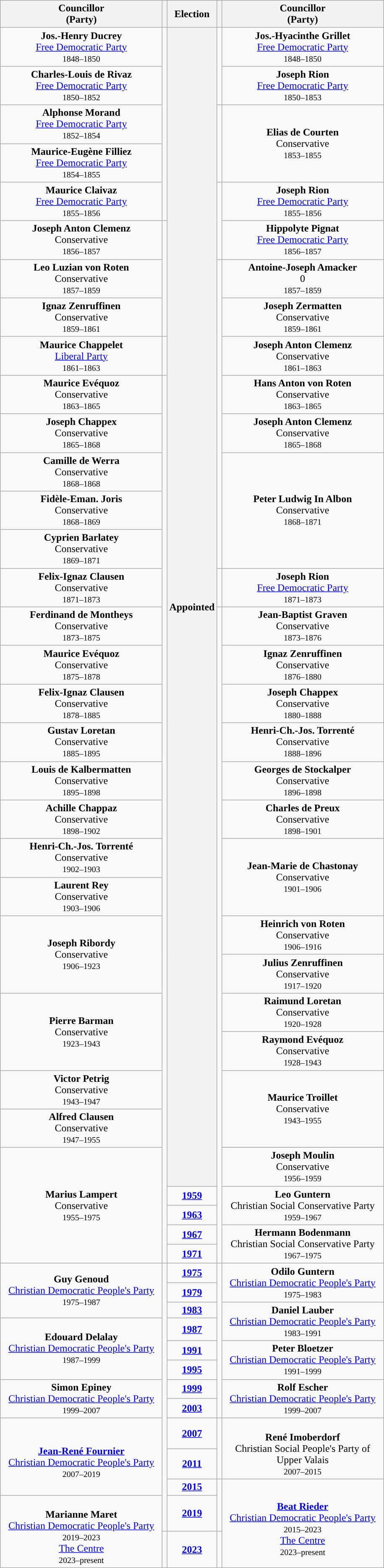<table class="wikitable" style="text-align:center">
<tr>
<th scope="col" width="250" colspan = "1">Councillor<br> (Party)</th>
<th></th>
<th>Election</th>
<th></th>
<th scope="col" width="250" colspan = "1">Councillor<br> (Party)</th>
</tr>
<tr>
<td rowspan=1><strong>Jos.-Henry Ducrey</strong><br><a href='#'>Free Democratic Party</a><br><small>1848–1850</small></td>
<td rowspan=6; style="background-color: "></td>
<th rowspan=38>Appointed</th>
<td rowspan=3; style="background-color: "></td>
<td rowspan=1><strong>Jos.-Hyacinthe Grillet</strong><br><a href='#'>Free Democratic Party</a><br><small>1848–1850</small></td>
</tr>
<tr>
<td rowspan=1><strong>Charles-Louis de Rivaz</strong><br><a href='#'>Free Democratic Party</a><br><small>1850–1852</small></td>
<td rowspan=2><strong>Joseph Rion</strong><br><a href='#'>Free Democratic Party</a><br><small>1850–1853</small></td>
</tr>
<tr>
<td rowspan=2><strong>Alphonse Morand</strong><br><a href='#'>Free Democratic Party</a><br><small>1852–1854</small></td>
</tr>
<tr>
<td rowspan=2; style="background-color: "></td>
<td rowspan=2><strong>Elias de Courten</strong><br>Conservative<br><small>1853–1855</small></td>
</tr>
<tr>
<td rowspan=1><strong>Maurice-Eugène Filliez</strong><br><a href='#'>Free Democratic Party</a><br><small>1854–1855</small></td>
</tr>
<tr>
<td rowspan=1><strong>Maurice Claivaz</strong><br><a href='#'>Free Democratic Party</a><br><small>1855–1856</small></td>
<td rowspan=2; style="background-color: "></td>
<td rowspan=1><strong>Joseph Rion</strong><br><a href='#'>Free Democratic Party</a><br><small>1855–1856</small></td>
</tr>
<tr>
<td rowspan=1><strong>Joseph Anton Clemenz</strong><br>Conservative<br><small>1856–1857</small></td>
<td rowspan=3; style="background-color: "></td>
<td rowspan=1><strong>Hippolyte Pignat</strong><br><a href='#'>Free Democratic Party</a><br><small>1856–1857</small></td>
</tr>
<tr>
<td rowspan=1><strong>Leo Luzian von Roten</strong><br>Conservative<br><small>1857–1859</small></td>
<td rowspan=8; style="background-color: "></td>
<td rowspan=1><strong>Antoine-Joseph Amacker</strong><br>0<br><small>1857–1859</small></td>
</tr>
<tr>
<td rowspan=1><strong>Ignaz Zenruffinen</strong><br>Conservative<br><small>1859–1861</small></td>
<td rowspan=1><strong>Joseph Zermatten</strong><br>Conservative<br><small>1859–1861</small></td>
</tr>
<tr>
<td rowspan=1><strong>Maurice Chappelet</strong><br><a href='#'>Liberal Party</a><br><small>1861–1863</small></td>
<td rowspan=1; style="background-color: "></td>
<td rowspan=1><strong>Joseph Anton Clemenz</strong><br>Conservative<br><small>1861–1863</small></td>
</tr>
<tr>
<td rowspan=1><strong>Maurice Evéquoz</strong><br>Conservative<br><small>1863–1865</small></td>
<td rowspan=32; style="background-color: "></td>
<td rowspan=1><strong>Hans Anton von Roten</strong><br>Conservative<br><small>1863–1865</small></td>
</tr>
<tr>
<td rowspan=1><strong>Joseph Chappex</strong><br>Conservative<br><small>1865–1868</small></td>
<td rowspan=1><strong>Joseph Anton Clemenz</strong><br>Conservative<br><small>1865–1868</small></td>
</tr>
<tr>
<td rowspan=1><strong>Camille de Werra</strong><br>Conservative<br><small>1868–1868</small></td>
<td rowspan=3><strong>Peter Ludwig In Albon</strong><br>Conservative<br><small>1868–1871</small></td>
</tr>
<tr>
<td rowspan=1><strong>Fidèle-Eman. Joris</strong><br>Conservative<br><small>1868–1869</small></td>
</tr>
<tr>
<td rowspan=1><strong>Cyprien Barlatey</strong><br>Conservative<br><small>1869–1871</small></td>
</tr>
<tr>
<td rowspan=1><strong>Felix-Ignaz Clausen</strong><br>Conservative<br><small>1871–1873</small></td>
<td rowspan=1; style="background-color: "></td>
<td rowspan=1><strong>Joseph Rion</strong><br><a href='#'>Free Democratic Party</a><br><small>1871–1873</small></td>
</tr>
<tr>
<td rowspan=1><strong>Ferdinand de Montheys</strong><br>Conservative<br><small>1873–1875</small></td>
<td rowspan=26; style="background-color: "></td>
<td rowspan=2><strong>Jean-Baptist Graven</strong><br>Conservative<br><small>1873–1876</small></td>
</tr>
<tr>
<td rowspan=2><strong>Maurice Evéquoz</strong><br>Conservative<br><small>1875–1878</small></td>
</tr>
<tr>
<td rowspan=2><strong>Ignaz Zenruffinen</strong><br>Conservative<br><small>1876–1880</small></td>
</tr>
<tr>
<td rowspan=2><strong>Felix-Ignaz Clausen</strong><br>Conservative<br><small>1878–1885</small></td>
</tr>
<tr>
<td rowspan=2><strong>Joseph Chappex</strong><br>Conservative<br><small>1880–1888</small></td>
</tr>
<tr>
<td rowspan=2><strong>Gustav Loretan</strong><br>Conservative<br><small>1885–1895</small></td>
</tr>
<tr>
<td rowspan=2><strong>Henri-Ch.-Jos. Torrenté</strong><br>Conservative<br><small>1888–1896</small></td>
</tr>
<tr>
<td rowspan=2><strong>Louis de Kalbermatten</strong><br>Conservative<br><small>1895–1898</small></td>
</tr>
<tr>
<td rowspan=1><strong>Georges de Stockalper</strong><br>Conservative<br><small>1896–1898</small></td>
</tr>
<tr>
<td rowspan=2><strong>Achille Chappaz</strong><br>Conservative<br><small>1898–1902</small></td>
<td rowspan=1><strong>Charles de Preux</strong><br>Conservative<br><small>1898–1901</small></td>
</tr>
<tr>
<td rowspan=3><strong>Jean-Marie de Chastonay</strong><br>Conservative<br><small>1901–1906</small></td>
</tr>
<tr>
<td rowspan=1><strong>Henri-Ch.-Jos. Torrenté</strong><br>Conservative<br><small>1902–1903</small></td>
</tr>
<tr>
<td rowspan=1><strong>Laurent Rey</strong><br>Conservative<br><small>1903–1906</small></td>
</tr>
<tr>
<td rowspan=3><strong>Joseph Ribordy</strong><br>Conservative<br><small>1906–1923</small></td>
<td rowspan=1><strong>Heinrich von Roten</strong><br>Conservative<br><small>1906–1916</small></td>
</tr>
<tr>
<td rowspan=1><strong>Julius Zenruffinen</strong><br>Conservative<br><small>1917–1920</small></td>
</tr>
<tr>
<td rowspan=2><strong>Raimund Loretan</strong><br>Conservative<br><small>1920–1928</small></td>
</tr>
<tr>
<td rowspan=2><strong>Pierre Barman</strong><br>Conservative<br><small>1923–1943</small></td>
</tr>
<tr>
<td rowspan=1><strong>Raymond Evéquoz</strong><br>Conservative<br><small>1928–1943</small></td>
</tr>
<tr>
<td rowspan=1><strong>Victor Petrig</strong><br>Conservative<br><small>1943–1947</small></td>
<td rowspan=2><strong>Maurice Troillet</strong><br>Conservative<br><small>1943–1955</small></td>
</tr>
<tr>
<td rowspan=1><strong>Alfred Clausen</strong><br>Conservative<br><small>1947–1955</small></td>
</tr>
<tr>
<td rowspan=6><strong>Marius Lampert</strong><br>Conservative<br><small>1955–1975</small></td>
</tr>
<tr>
<td rowspan=1><strong>Joseph Moulin</strong><br>Conservative<br><small>1956–1959</small></td>
</tr>
<tr>
<td><strong><a href='#'>1959</a></strong></td>
<td rowspan=2><strong>Leo Guntern</strong><br>Christian Social Conservative Party<br><small>1959–1967</small></td>
</tr>
<tr>
<td><strong><a href='#'>1963</a></strong></td>
</tr>
<tr>
<td><strong><a href='#'>1967</a></strong></td>
<td rowspan=2><strong>Hermann Bodenmann</strong><br>Christian Social Conservative Party<br><small>1967–1975</small></td>
</tr>
<tr>
<td><strong><a href='#'>1971</a></strong></td>
</tr>
<tr>
<td rowspan=3><strong>Guy Genoud</strong><br><a href='#'>Christian Democratic People's Party</a><br><small>1975–1987</small></td>
<td rowspan=12; style="background-color: "></td>
<td><strong><a href='#'>1975</a></strong></td>
<td rowspan=8; style="background-color: "></td>
<td rowspan=2><strong>Odilo Guntern</strong><br><a href='#'>Christian Democratic People's Party</a><br><small>1975–1983</small></td>
</tr>
<tr>
<td><strong><a href='#'>1979</a></strong></td>
</tr>
<tr>
<td><strong><a href='#'>1983</a></strong></td>
<td rowspan=2><strong>Daniel Lauber</strong><br><a href='#'>Christian Democratic People's Party</a><br><small>1983–1991</small></td>
</tr>
<tr>
<td rowspan=3><strong>Edouard Delalay</strong><br><a href='#'>Christian Democratic People's Party</a><br><small>1987–1999</small></td>
<td><strong><a href='#'>1987</a></strong></td>
</tr>
<tr>
<td><strong><a href='#'>1991</a></strong></td>
<td rowspan=2><strong>Peter Bloetzer</strong><br><a href='#'>Christian Democratic People's Party</a><br><small>1991–1999</small></td>
</tr>
<tr>
<td><strong><a href='#'>1995</a></strong></td>
</tr>
<tr>
<td rowspan=2><strong>Simon Epiney</strong><br><a href='#'>Christian Democratic People's Party</a><br><small>1999–2007</small></td>
<td><strong><a href='#'>1999</a></strong></td>
<td rowspan=2><strong>Rolf Escher</strong><br><a href='#'>Christian Democratic People's Party</a><br><small>1999–2007</small></td>
</tr>
<tr>
<td><strong><a href='#'>2003</a></strong></td>
</tr>
<tr>
<td rowspan=3><br><strong><a href='#'>Jean-René Fournier</a></strong><br><a href='#'>Christian Democratic People's Party</a><br><small>2007–2019</small></td>
<td><strong><a href='#'>2007</a></strong></td>
<td rowspan=2; style="background-color: "></td>
<td rowspan=2><br><strong>René Imoberdorf</strong><br>Christian Social People's Party of Upper Valais<br><small>2007–2015</small></td>
</tr>
<tr>
<td><strong><a href='#'>2011</a></strong></td>
</tr>
<tr>
<td><strong><a href='#'>2015</a></strong></td>
<td rowspan=2; style="background-color: "></td>
<td rowspan=3><br><strong><a href='#'>Beat Rieder</a></strong><br><a href='#'>Christian Democratic People's Party</a><br><small>2015–2023</small><br><a href='#'>The Centre</a><br><small>2023–present</small></td>
</tr>
<tr>
<td rowspan=2><br><strong>Marianne Maret</strong><br><a href='#'>Christian Democratic People's Party</a><br><small>2019–2023</small><br><a href='#'>The Centre</a><br><small>2023–present</small></td>
<td><strong><a href='#'>2019</a></strong></td>
</tr>
<tr>
<td rowspan=1; style="background-color: "></td>
<td><strong><a href='#'>2023</a></strong></td>
<td rowspan=1; style="background-color: "></td>
</tr>
</table>
